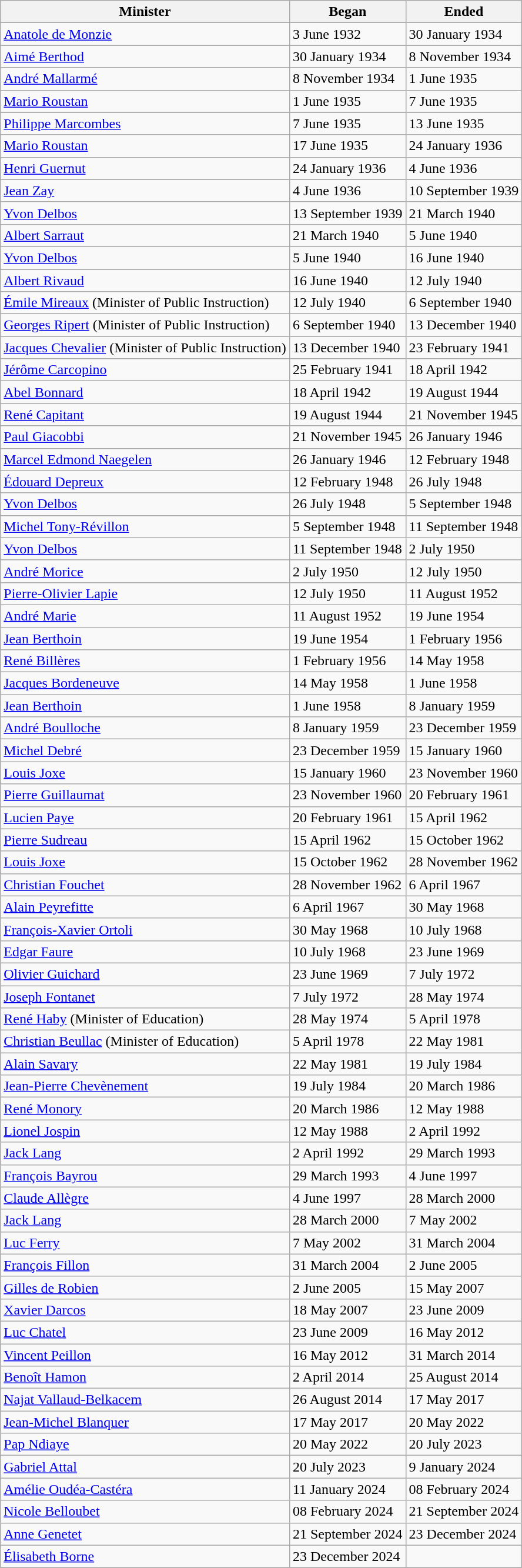<table class="wikitable">
<tr>
<th>Minister</th>
<th>Began</th>
<th>Ended</th>
</tr>
<tr>
<td><a href='#'>Anatole de Monzie</a></td>
<td>3 June 1932</td>
<td>30 January 1934</td>
</tr>
<tr>
<td><a href='#'>Aimé Berthod</a></td>
<td>30 January 1934</td>
<td>8 November 1934</td>
</tr>
<tr>
<td><a href='#'>André Mallarmé</a></td>
<td>8 November 1934</td>
<td>1 June 1935</td>
</tr>
<tr>
<td><a href='#'>Mario Roustan</a></td>
<td>1 June 1935</td>
<td>7 June 1935</td>
</tr>
<tr>
<td><a href='#'>Philippe Marcombes</a></td>
<td>7 June 1935</td>
<td>13 June 1935</td>
</tr>
<tr>
<td><a href='#'>Mario Roustan</a></td>
<td>17 June 1935</td>
<td>24 January 1936</td>
</tr>
<tr>
<td><a href='#'>Henri Guernut</a></td>
<td>24 January 1936</td>
<td>4 June 1936</td>
</tr>
<tr>
<td><a href='#'>Jean Zay</a></td>
<td>4 June 1936</td>
<td>10 September 1939</td>
</tr>
<tr>
<td><a href='#'>Yvon Delbos</a></td>
<td>13 September 1939</td>
<td>21 March 1940</td>
</tr>
<tr>
<td><a href='#'>Albert Sarraut</a></td>
<td>21 March 1940</td>
<td>5 June 1940</td>
</tr>
<tr>
<td><a href='#'>Yvon Delbos</a></td>
<td>5 June 1940</td>
<td>16 June 1940</td>
</tr>
<tr>
<td><a href='#'>Albert Rivaud</a></td>
<td>16 June 1940</td>
<td>12 July 1940</td>
</tr>
<tr>
<td><a href='#'>Émile Mireaux</a> (Minister of Public Instruction)</td>
<td>12 July 1940</td>
<td>6 September 1940</td>
</tr>
<tr>
<td><a href='#'>Georges Ripert</a> (Minister of Public Instruction)</td>
<td>6 September 1940</td>
<td>13 December 1940</td>
</tr>
<tr>
<td><a href='#'>Jacques Chevalier</a> (Minister of Public Instruction)</td>
<td>13 December 1940</td>
<td>23 February 1941</td>
</tr>
<tr>
<td><a href='#'>Jérôme Carcopino</a></td>
<td>25 February 1941</td>
<td>18 April 1942</td>
</tr>
<tr>
<td><a href='#'>Abel Bonnard</a></td>
<td>18 April 1942</td>
<td>19 August 1944</td>
</tr>
<tr>
<td><a href='#'>René Capitant</a></td>
<td>19 August 1944</td>
<td>21 November 1945</td>
</tr>
<tr>
<td><a href='#'>Paul Giacobbi</a></td>
<td>21 November 1945</td>
<td>26 January 1946</td>
</tr>
<tr>
<td><a href='#'>Marcel Edmond Naegelen</a></td>
<td>26 January 1946</td>
<td>12 February 1948</td>
</tr>
<tr>
<td><a href='#'>Édouard Depreux</a></td>
<td>12 February 1948</td>
<td>26 July 1948</td>
</tr>
<tr>
<td><a href='#'>Yvon Delbos</a></td>
<td>26 July 1948</td>
<td>5 September 1948</td>
</tr>
<tr>
<td><a href='#'>Michel Tony-Révillon</a></td>
<td>5 September 1948</td>
<td>11 September 1948</td>
</tr>
<tr>
<td><a href='#'>Yvon Delbos</a></td>
<td>11 September 1948</td>
<td>2 July 1950</td>
</tr>
<tr>
<td><a href='#'>André Morice</a></td>
<td>2 July 1950</td>
<td>12 July 1950</td>
</tr>
<tr>
<td><a href='#'>Pierre-Olivier Lapie</a></td>
<td>12 July 1950</td>
<td>11 August 1952</td>
</tr>
<tr>
<td><a href='#'>André Marie</a></td>
<td>11 August 1952</td>
<td>19 June 1954</td>
</tr>
<tr>
<td><a href='#'>Jean Berthoin</a></td>
<td>19 June 1954</td>
<td>1 February 1956</td>
</tr>
<tr>
<td><a href='#'>René Billères</a></td>
<td>1 February 1956</td>
<td>14 May 1958</td>
</tr>
<tr>
<td><a href='#'>Jacques Bordeneuve</a></td>
<td>14 May 1958</td>
<td>1 June 1958</td>
</tr>
<tr>
<td><a href='#'>Jean Berthoin</a></td>
<td>1 June 1958</td>
<td>8 January 1959</td>
</tr>
<tr>
<td><a href='#'>André Boulloche</a></td>
<td>8 January 1959</td>
<td>23 December 1959</td>
</tr>
<tr>
<td><a href='#'>Michel Debré</a></td>
<td>23 December 1959</td>
<td>15 January 1960</td>
</tr>
<tr>
<td><a href='#'>Louis Joxe</a></td>
<td>15 January 1960</td>
<td>23 November 1960</td>
</tr>
<tr>
<td><a href='#'>Pierre Guillaumat</a></td>
<td>23 November 1960</td>
<td>20 February 1961</td>
</tr>
<tr>
<td><a href='#'>Lucien Paye</a></td>
<td>20 February 1961</td>
<td>15 April 1962</td>
</tr>
<tr>
<td><a href='#'>Pierre Sudreau</a></td>
<td>15 April 1962</td>
<td>15 October 1962</td>
</tr>
<tr>
<td><a href='#'>Louis Joxe</a></td>
<td>15 October 1962</td>
<td>28 November 1962</td>
</tr>
<tr>
<td><a href='#'>Christian Fouchet</a></td>
<td>28 November 1962</td>
<td>6 April 1967</td>
</tr>
<tr>
<td><a href='#'>Alain Peyrefitte</a></td>
<td>6 April 1967</td>
<td>30 May 1968</td>
</tr>
<tr>
<td><a href='#'>François-Xavier Ortoli</a></td>
<td>30 May 1968</td>
<td>10 July 1968</td>
</tr>
<tr>
<td><a href='#'>Edgar Faure</a></td>
<td>10 July 1968</td>
<td>23 June 1969</td>
</tr>
<tr>
<td><a href='#'>Olivier Guichard</a></td>
<td>23 June 1969</td>
<td>7 July 1972</td>
</tr>
<tr>
<td><a href='#'>Joseph Fontanet</a></td>
<td>7 July 1972</td>
<td>28 May 1974</td>
</tr>
<tr>
<td><a href='#'>René Haby</a> (Minister of Education)</td>
<td>28 May 1974</td>
<td>5 April 1978</td>
</tr>
<tr>
<td><a href='#'>Christian Beullac</a> (Minister of Education)</td>
<td>5 April 1978</td>
<td>22 May 1981</td>
</tr>
<tr>
<td><a href='#'>Alain Savary</a></td>
<td>22 May 1981</td>
<td>19 July 1984</td>
</tr>
<tr>
<td><a href='#'>Jean-Pierre Chevènement</a></td>
<td>19 July 1984</td>
<td>20 March 1986</td>
</tr>
<tr>
<td><a href='#'>René Monory</a></td>
<td>20 March 1986</td>
<td>12 May 1988</td>
</tr>
<tr>
<td><a href='#'>Lionel Jospin</a></td>
<td>12 May 1988</td>
<td>2 April 1992</td>
</tr>
<tr>
<td><a href='#'>Jack Lang</a></td>
<td>2 April 1992</td>
<td>29 March 1993</td>
</tr>
<tr>
<td><a href='#'>François Bayrou</a></td>
<td>29 March 1993</td>
<td>4 June 1997</td>
</tr>
<tr>
<td><a href='#'>Claude Allègre</a></td>
<td>4 June 1997</td>
<td>28 March 2000</td>
</tr>
<tr>
<td><a href='#'>Jack Lang</a></td>
<td>28 March 2000</td>
<td>7 May 2002</td>
</tr>
<tr>
<td><a href='#'>Luc Ferry</a></td>
<td>7 May 2002</td>
<td>31 March 2004</td>
</tr>
<tr>
<td><a href='#'>François Fillon</a></td>
<td>31 March 2004</td>
<td>2 June 2005</td>
</tr>
<tr>
<td><a href='#'>Gilles de Robien</a></td>
<td>2 June 2005</td>
<td>15 May 2007</td>
</tr>
<tr>
<td><a href='#'>Xavier Darcos</a></td>
<td>18 May 2007</td>
<td>23 June 2009</td>
</tr>
<tr>
<td><a href='#'>Luc Chatel</a></td>
<td>23 June 2009</td>
<td>16 May 2012</td>
</tr>
<tr>
<td><a href='#'>Vincent Peillon</a></td>
<td>16 May 2012</td>
<td>31 March 2014</td>
</tr>
<tr>
<td><a href='#'>Benoît Hamon</a></td>
<td>2 April 2014</td>
<td>25 August 2014</td>
</tr>
<tr>
<td><a href='#'>Najat Vallaud-Belkacem</a></td>
<td>26 August 2014</td>
<td>17 May 2017</td>
</tr>
<tr>
<td><a href='#'>Jean-Michel Blanquer</a></td>
<td>17 May 2017</td>
<td>20 May 2022</td>
</tr>
<tr>
<td><a href='#'>Pap Ndiaye</a></td>
<td>20 May 2022</td>
<td>20 July 2023</td>
</tr>
<tr>
<td><a href='#'>Gabriel Attal</a></td>
<td>20 July 2023</td>
<td>9 January 2024</td>
</tr>
<tr>
<td><a href='#'>Amélie Oudéa-Castéra</a></td>
<td>11 January 2024</td>
<td>08 February 2024</td>
</tr>
<tr>
<td><a href='#'>Nicole Belloubet</a></td>
<td>08 February 2024</td>
<td>21 September 2024</td>
</tr>
<tr>
<td><a href='#'>Anne Genetet</a></td>
<td>21 September 2024</td>
<td>23 December 2024</td>
</tr>
<tr>
<td><a href='#'>Élisabeth Borne</a></td>
<td>23 December 2024</td>
<td></td>
</tr>
<tr>
</tr>
</table>
